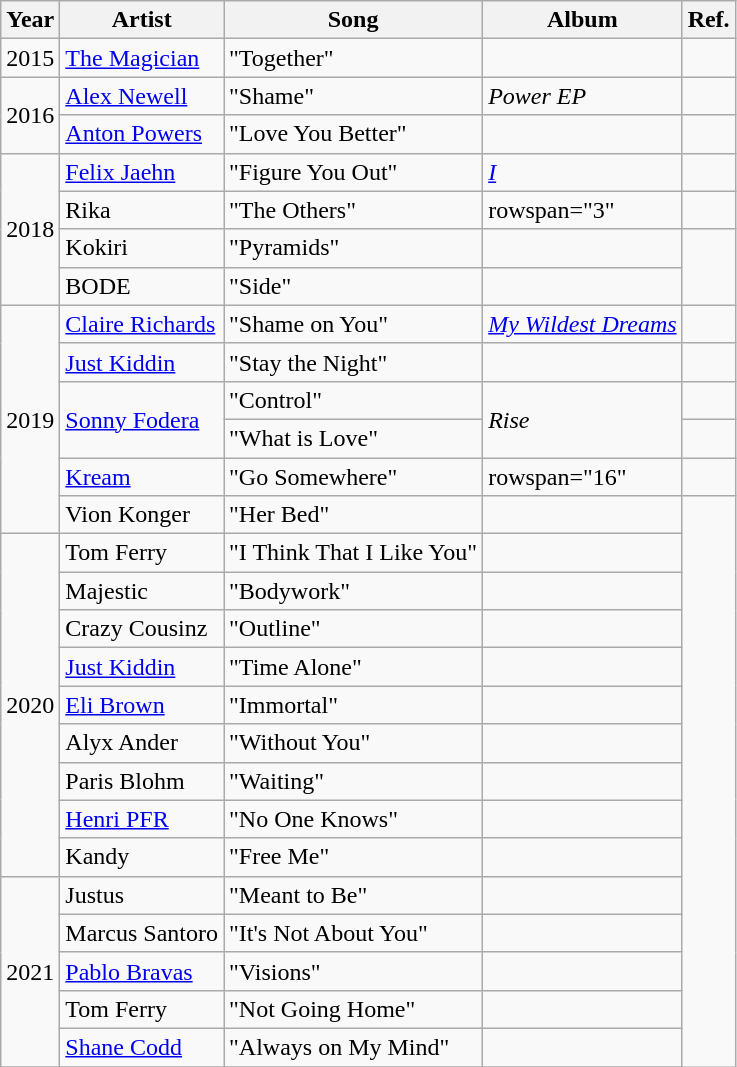<table class="wikitable">
<tr>
<th>Year</th>
<th>Artist</th>
<th>Song</th>
<th>Album</th>
<th>Ref.</th>
</tr>
<tr>
<td>2015</td>
<td><a href='#'>The Magician</a></td>
<td>"Together"</td>
<td></td>
<td></td>
</tr>
<tr>
<td rowspan="2">2016</td>
<td><a href='#'>Alex Newell</a></td>
<td>"Shame"</td>
<td><em>Power EP</em></td>
<td></td>
</tr>
<tr>
<td><a href='#'>Anton Powers</a></td>
<td>"Love You Better" </td>
<td></td>
<td></td>
</tr>
<tr>
<td rowspan="4">2018</td>
<td><a href='#'>Felix Jaehn</a></td>
<td>"Figure You Out"</td>
<td><em><a href='#'>I</a></em></td>
<td></td>
</tr>
<tr>
<td>Rika</td>
<td>"The Others"</td>
<td>rowspan="3" </td>
<td></td>
</tr>
<tr>
<td>Kokiri</td>
<td>"Pyramids"</td>
<td></td>
</tr>
<tr>
<td>BODE</td>
<td>"Side" </td>
<td></td>
</tr>
<tr>
<td rowspan="6">2019</td>
<td><a href='#'>Claire Richards</a></td>
<td>"Shame on You"</td>
<td><em><a href='#'>My Wildest Dreams</a></em></td>
<td></td>
</tr>
<tr>
<td><a href='#'>Just Kiddin</a></td>
<td>"Stay the Night" </td>
<td></td>
<td></td>
</tr>
<tr>
<td rowspan="2"><a href='#'>Sonny Fodera</a></td>
<td>"Control" </td>
<td rowspan="2"><em>Rise</em></td>
<td></td>
</tr>
<tr>
<td>"What is Love"</td>
<td></td>
</tr>
<tr>
<td><a href='#'>Kream</a></td>
<td>"Go Somewhere" </td>
<td>rowspan="16" </td>
<td></td>
</tr>
<tr>
<td>Vion Konger</td>
<td>"Her Bed" </td>
<td></td>
</tr>
<tr>
<td rowspan="9">2020</td>
<td>Tom Ferry</td>
<td>"I Think That I Like You" </td>
<td></td>
</tr>
<tr>
<td>Majestic</td>
<td>"Bodywork"</td>
<td></td>
</tr>
<tr>
<td>Crazy Cousinz</td>
<td>"Outline" </td>
<td></td>
</tr>
<tr>
<td><a href='#'>Just Kiddin</a></td>
<td>"Time Alone"</td>
<td></td>
</tr>
<tr>
<td><a href='#'>Eli Brown</a></td>
<td>"Immortal"</td>
<td></td>
</tr>
<tr>
<td>Alyx Ander</td>
<td>"Without You" </td>
<td></td>
</tr>
<tr>
<td>Paris Blohm</td>
<td>"Waiting" </td>
<td></td>
</tr>
<tr>
<td><a href='#'>Henri PFR</a></td>
<td>"No One Knows" </td>
<td></td>
</tr>
<tr>
<td>Kandy</td>
<td>"Free Me" </td>
<td></td>
</tr>
<tr>
<td rowspan="5">2021</td>
<td>Justus</td>
<td>"Meant to Be"</td>
<td></td>
</tr>
<tr>
<td>Marcus Santoro</td>
<td>"It's Not About You" </td>
<td></td>
</tr>
<tr>
<td><a href='#'>Pablo Bravas</a></td>
<td>"Visions"</td>
<td></td>
</tr>
<tr>
<td>Tom Ferry</td>
<td>"Not Going Home" </td>
<td></td>
</tr>
<tr>
<td><a href='#'>Shane Codd</a></td>
<td>"Always on My Mind" </td>
<td></td>
</tr>
<tr>
</tr>
</table>
